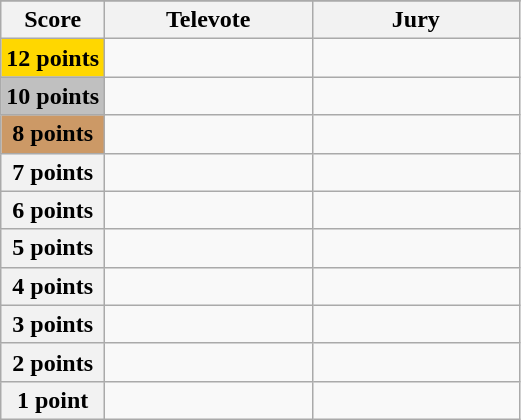<table class="wikitable">
<tr>
</tr>
<tr>
<th scope="col" width="20%">Score</th>
<th scope="col" width="40%">Televote</th>
<th scope="col" width="40%">Jury</th>
</tr>
<tr>
<th scope="row" style="background:gold">12 points</th>
<td></td>
<td></td>
</tr>
<tr>
<th scope="row" style="background:silver">10 points</th>
<td></td>
<td></td>
</tr>
<tr>
<th scope="row" style="background:#CC9966">8 points</th>
<td></td>
<td></td>
</tr>
<tr>
<th scope="row">7 points</th>
<td></td>
<td></td>
</tr>
<tr>
<th scope="row">6 points</th>
<td></td>
<td></td>
</tr>
<tr>
<th scope="row">5 points</th>
<td></td>
<td></td>
</tr>
<tr>
<th scope="row">4 points</th>
<td></td>
<td></td>
</tr>
<tr>
<th scope="row">3 points</th>
<td></td>
<td></td>
</tr>
<tr>
<th scope="row">2 points</th>
<td></td>
<td></td>
</tr>
<tr>
<th scope="row">1 point</th>
<td></td>
<td></td>
</tr>
</table>
